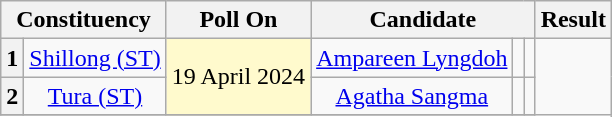<table class="wikitable" style="text-align:center;">
<tr>
<th colspan="2">Constituency</th>
<th>Poll On</th>
<th colspan="3">Candidate</th>
<th>Result</th>
</tr>
<tr>
<th>1</th>
<td><a href='#'>Shillong (ST)</a></td>
<td rowspan="2" bgcolor=#FFFACD>19 April 2024</td>
<td><a href='#'>Ampareen Lyngdoh</a></td>
<td></td>
<td></td>
</tr>
<tr>
<th>2</th>
<td><a href='#'>Tura (ST)</a></td>
<td><a href='#'>Agatha Sangma</a></td>
<td></td>
<td></td>
</tr>
<tr>
</tr>
</table>
